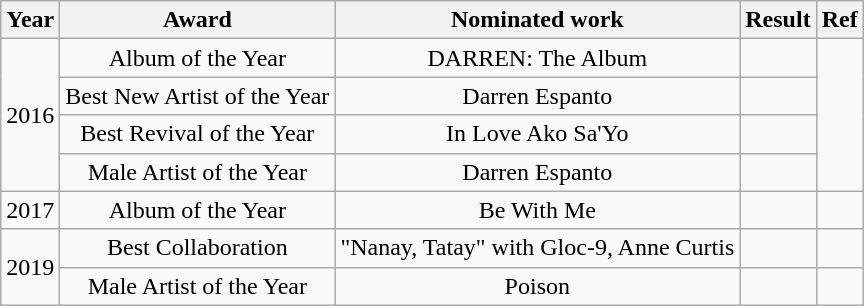<table class="wikitable sortable" style=text-align:center>
<tr>
<th>Year</th>
<th>Award</th>
<th>Nominated work</th>
<th>Result</th>
<th>Ref</th>
</tr>
<tr>
<td rowspan="4">2016</td>
<td>Album of the Year</td>
<td>DARREN: The Album</td>
<td></td>
<td rowspan="4"></td>
</tr>
<tr>
<td>Best New Artist of the Year</td>
<td>Darren Espanto</td>
<td></td>
</tr>
<tr>
<td>Best Revival of the Year</td>
<td>In Love Ako Sa'Yo</td>
<td></td>
</tr>
<tr>
<td>Male Artist of the Year</td>
<td>Darren Espanto</td>
<td></td>
</tr>
<tr>
<td>2017</td>
<td>Album of the Year</td>
<td>Be With Me</td>
<td></td>
<td></td>
</tr>
<tr>
<td rowspan="2">2019</td>
<td>Best Collaboration</td>
<td>"Nanay, Tatay" with Gloc-9, Anne Curtis</td>
<td></td>
<td></td>
</tr>
<tr>
<td>Male Artist of the Year</td>
<td>Poison</td>
<td></td>
<td></td>
</tr>
</table>
